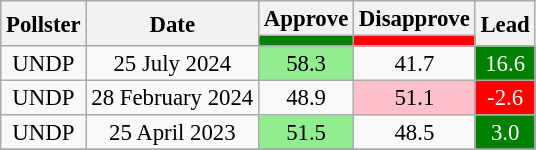<table class="wikitable sortable" style="text-align:center; font-size:95%; line-height:16px; margin-bottom:0">
<tr>
<th rowspan="2">Pollster</th>
<th rowspan="2">Date</th>
<th>Approve</th>
<th>Disapprove</th>
<th rowspan="2">Lead</th>
</tr>
<tr>
<th style="background:#008001;"></th>
<th style="background:#FF0000;"></th>
</tr>
<tr>
<td>UNDP</td>
<td>25 July 2024</td>
<td style="background:#90EE90;">58.3</td>
<td>41.7</td>
<td style="background:green; color:white;">16.6</td>
</tr>
<tr>
<td>UNDP</td>
<td>28 February 2024</td>
<td>48.9</td>
<td style="background:pink;">51.1</td>
<td style="background:red; color:white;">-2.6</td>
</tr>
<tr>
<td>UNDP</td>
<td>25 April 2023</td>
<td style="background:#90EE90;">51.5</td>
<td>48.5</td>
<td style="background:green; color:white;">3.0</td>
</tr>
<tr>
</tr>
</table>
